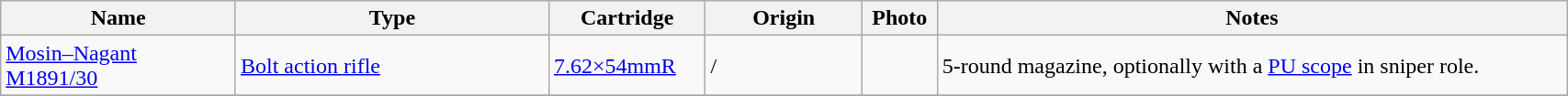<table class="wikitable sortable" style="width:90%;">
<tr>
<th style="width:15%;">Name</th>
<th style="width:20%;">Type</th>
<th style="width:10%;">Cartridge</th>
<th style="width:10%;">Origin</th>
<th>Photo</th>
<th>Notes</th>
</tr>
<tr>
<td><a href='#'>Mosin–Nagant M1891/30</a></td>
<td><a href='#'>Bolt action rifle</a></td>
<td><a href='#'>7.62×54mmR</a></td>
<td> /<br></td>
<td></td>
<td>5-round magazine, optionally with a <a href='#'>PU scope</a> in sniper role.</td>
</tr>
<tr>
</tr>
</table>
